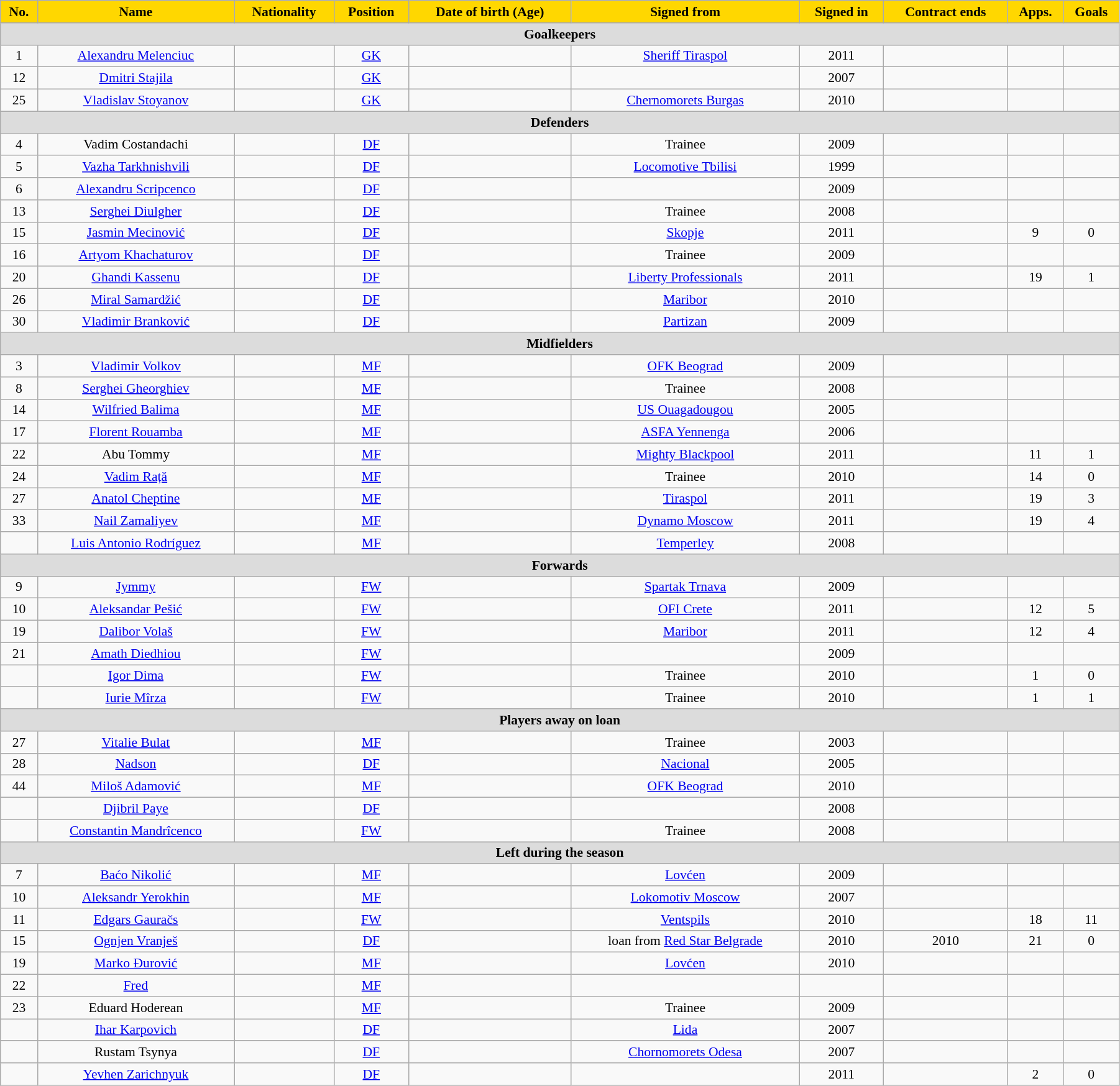<table class="wikitable"  style="text-align:center; font-size:90%; width:95%;">
<tr>
<th style="background:gold; color:black; text-align:center;">No.</th>
<th style="background:gold; color:black; text-align:center;">Name</th>
<th style="background:gold; color:black; text-align:center;">Nationality</th>
<th style="background:gold; color:black; text-align:center;">Position</th>
<th style="background:gold; color:black; text-align:center;">Date of birth (Age)</th>
<th style="background:gold; color:black; text-align:center;">Signed from</th>
<th style="background:gold; color:black; text-align:center;">Signed in</th>
<th style="background:gold; color:black; text-align:center;">Contract ends</th>
<th style="background:gold; color:black; text-align:center;">Apps.</th>
<th style="background:gold; color:black; text-align:center;">Goals</th>
</tr>
<tr>
<th colspan="11"  style="background:#dcdcdc; text-align:center;">Goalkeepers</th>
</tr>
<tr>
<td>1</td>
<td><a href='#'>Alexandru Melenciuc</a></td>
<td></td>
<td><a href='#'>GK</a></td>
<td></td>
<td><a href='#'>Sheriff Tiraspol</a></td>
<td>2011</td>
<td></td>
<td></td>
<td></td>
</tr>
<tr>
<td>12</td>
<td><a href='#'>Dmitri Stajila</a></td>
<td></td>
<td><a href='#'>GK</a></td>
<td></td>
<td></td>
<td>2007</td>
<td></td>
<td></td>
<td></td>
</tr>
<tr>
<td>25</td>
<td><a href='#'>Vladislav Stoyanov</a></td>
<td></td>
<td><a href='#'>GK</a></td>
<td></td>
<td><a href='#'>Chernomorets Burgas</a></td>
<td>2010</td>
<td></td>
<td></td>
<td></td>
</tr>
<tr>
<th colspan="11"  style="background:#dcdcdc; text-align:center;">Defenders</th>
</tr>
<tr>
<td>4</td>
<td>Vadim Costandachi</td>
<td></td>
<td><a href='#'>DF</a></td>
<td></td>
<td>Trainee</td>
<td>2009</td>
<td></td>
<td></td>
<td></td>
</tr>
<tr>
<td>5</td>
<td><a href='#'>Vazha Tarkhnishvili</a></td>
<td></td>
<td><a href='#'>DF</a></td>
<td></td>
<td><a href='#'>Locomotive Tbilisi</a></td>
<td>1999</td>
<td></td>
<td></td>
<td></td>
</tr>
<tr>
<td>6</td>
<td><a href='#'>Alexandru Scripcenco</a></td>
<td></td>
<td><a href='#'>DF</a></td>
<td></td>
<td></td>
<td>2009</td>
<td></td>
<td></td>
<td></td>
</tr>
<tr>
<td>13</td>
<td><a href='#'>Serghei Diulgher</a></td>
<td></td>
<td><a href='#'>DF</a></td>
<td></td>
<td>Trainee</td>
<td>2008</td>
<td></td>
<td></td>
<td></td>
</tr>
<tr>
<td>15</td>
<td><a href='#'>Jasmin Mecinović</a></td>
<td></td>
<td><a href='#'>DF</a></td>
<td></td>
<td><a href='#'>Skopje</a></td>
<td>2011</td>
<td></td>
<td>9</td>
<td>0</td>
</tr>
<tr>
<td>16</td>
<td><a href='#'>Artyom Khachaturov</a></td>
<td></td>
<td><a href='#'>DF</a></td>
<td></td>
<td>Trainee</td>
<td>2009</td>
<td></td>
<td></td>
<td></td>
</tr>
<tr>
<td>20</td>
<td><a href='#'>Ghandi Kassenu</a></td>
<td></td>
<td><a href='#'>DF</a></td>
<td></td>
<td><a href='#'>Liberty Professionals</a></td>
<td>2011</td>
<td></td>
<td>19</td>
<td>1</td>
</tr>
<tr>
<td>26</td>
<td><a href='#'>Miral Samardžić</a></td>
<td></td>
<td><a href='#'>DF</a></td>
<td></td>
<td><a href='#'>Maribor</a></td>
<td>2010</td>
<td></td>
<td></td>
<td></td>
</tr>
<tr>
<td>30</td>
<td><a href='#'>Vladimir Branković</a></td>
<td></td>
<td><a href='#'>DF</a></td>
<td></td>
<td><a href='#'>Partizan</a></td>
<td>2009</td>
<td></td>
<td></td>
<td></td>
</tr>
<tr>
<th colspan="11"  style="background:#dcdcdc; text-align:center;">Midfielders</th>
</tr>
<tr>
<td>3</td>
<td><a href='#'>Vladimir Volkov</a></td>
<td></td>
<td><a href='#'>MF</a></td>
<td></td>
<td><a href='#'>OFK Beograd</a></td>
<td>2009</td>
<td></td>
<td></td>
<td></td>
</tr>
<tr>
<td>8</td>
<td><a href='#'>Serghei Gheorghiev</a></td>
<td></td>
<td><a href='#'>MF</a></td>
<td></td>
<td>Trainee</td>
<td>2008</td>
<td></td>
<td></td>
<td></td>
</tr>
<tr>
<td>14</td>
<td><a href='#'>Wilfried Balima</a></td>
<td></td>
<td><a href='#'>MF</a></td>
<td></td>
<td><a href='#'>US Ouagadougou</a></td>
<td>2005</td>
<td></td>
<td></td>
<td></td>
</tr>
<tr>
<td>17</td>
<td><a href='#'>Florent Rouamba</a></td>
<td></td>
<td><a href='#'>MF</a></td>
<td></td>
<td><a href='#'>ASFA Yennenga</a></td>
<td>2006</td>
<td></td>
<td></td>
<td></td>
</tr>
<tr>
<td>22</td>
<td>Abu Tommy</td>
<td></td>
<td><a href='#'>MF</a></td>
<td></td>
<td><a href='#'>Mighty Blackpool</a></td>
<td>2011</td>
<td></td>
<td>11</td>
<td>1</td>
</tr>
<tr>
<td>24</td>
<td><a href='#'>Vadim Rață</a></td>
<td></td>
<td><a href='#'>MF</a></td>
<td></td>
<td>Trainee</td>
<td>2010</td>
<td></td>
<td>14</td>
<td>0</td>
</tr>
<tr>
<td>27</td>
<td><a href='#'>Anatol Cheptine</a></td>
<td></td>
<td><a href='#'>MF</a></td>
<td></td>
<td><a href='#'>Tiraspol</a></td>
<td>2011</td>
<td></td>
<td>19</td>
<td>3</td>
</tr>
<tr>
<td>33</td>
<td><a href='#'>Nail Zamaliyev</a></td>
<td></td>
<td><a href='#'>MF</a></td>
<td></td>
<td><a href='#'>Dynamo Moscow</a></td>
<td>2011</td>
<td></td>
<td>19</td>
<td>4</td>
</tr>
<tr>
<td></td>
<td><a href='#'>Luis Antonio Rodríguez</a></td>
<td></td>
<td><a href='#'>MF</a></td>
<td></td>
<td><a href='#'>Temperley</a></td>
<td>2008</td>
<td></td>
<td></td>
<td></td>
</tr>
<tr>
<th colspan="11"  style="background:#dcdcdc; text-align:center;">Forwards</th>
</tr>
<tr>
<td>9</td>
<td><a href='#'>Jymmy</a></td>
<td></td>
<td><a href='#'>FW</a></td>
<td></td>
<td><a href='#'>Spartak Trnava</a></td>
<td>2009</td>
<td></td>
<td></td>
<td></td>
</tr>
<tr>
<td>10</td>
<td><a href='#'>Aleksandar Pešić</a></td>
<td></td>
<td><a href='#'>FW</a></td>
<td></td>
<td><a href='#'>OFI Crete</a></td>
<td>2011</td>
<td></td>
<td>12</td>
<td>5</td>
</tr>
<tr>
<td>19</td>
<td><a href='#'>Dalibor Volaš</a></td>
<td></td>
<td><a href='#'>FW</a></td>
<td></td>
<td><a href='#'>Maribor</a></td>
<td>2011</td>
<td></td>
<td>12</td>
<td>4</td>
</tr>
<tr>
<td>21</td>
<td><a href='#'>Amath Diedhiou</a></td>
<td></td>
<td><a href='#'>FW</a></td>
<td></td>
<td></td>
<td>2009</td>
<td></td>
<td></td>
<td></td>
</tr>
<tr>
<td></td>
<td><a href='#'>Igor Dima</a></td>
<td></td>
<td><a href='#'>FW</a></td>
<td></td>
<td>Trainee</td>
<td>2010</td>
<td></td>
<td>1</td>
<td>0</td>
</tr>
<tr>
<td></td>
<td><a href='#'>Iurie Mîrza</a></td>
<td></td>
<td><a href='#'>FW</a></td>
<td></td>
<td>Trainee</td>
<td>2010</td>
<td></td>
<td>1</td>
<td>1</td>
</tr>
<tr>
<th colspan="11"  style="background:#dcdcdc; text-align:center;">Players away on loan</th>
</tr>
<tr>
<td>27</td>
<td><a href='#'>Vitalie Bulat</a></td>
<td></td>
<td><a href='#'>MF</a></td>
<td></td>
<td>Trainee</td>
<td>2003</td>
<td></td>
<td></td>
<td></td>
</tr>
<tr>
<td>28</td>
<td><a href='#'>Nadson</a></td>
<td></td>
<td><a href='#'>DF</a></td>
<td></td>
<td><a href='#'>Nacional</a></td>
<td>2005</td>
<td></td>
<td></td>
<td></td>
</tr>
<tr>
<td>44</td>
<td><a href='#'>Miloš Adamović</a></td>
<td></td>
<td><a href='#'>MF</a></td>
<td></td>
<td><a href='#'>OFK Beograd</a></td>
<td>2010</td>
<td></td>
<td></td>
<td></td>
</tr>
<tr>
<td></td>
<td><a href='#'>Djibril Paye</a></td>
<td></td>
<td><a href='#'>DF</a></td>
<td></td>
<td></td>
<td>2008</td>
<td></td>
<td></td>
<td></td>
</tr>
<tr>
<td></td>
<td><a href='#'>Constantin Mandrîcenco</a></td>
<td></td>
<td><a href='#'>FW</a></td>
<td></td>
<td>Trainee</td>
<td>2008</td>
<td></td>
<td></td>
<td></td>
</tr>
<tr>
<th colspan="11"  style="background:#dcdcdc; text-align:center;">Left during the season</th>
</tr>
<tr>
<td>7</td>
<td><a href='#'>Baćo Nikolić</a></td>
<td></td>
<td><a href='#'>MF</a></td>
<td></td>
<td><a href='#'>Lovćen</a></td>
<td>2009</td>
<td></td>
<td></td>
<td></td>
</tr>
<tr>
<td>10</td>
<td><a href='#'>Aleksandr Yerokhin</a></td>
<td></td>
<td><a href='#'>MF</a></td>
<td></td>
<td><a href='#'>Lokomotiv Moscow</a></td>
<td>2007</td>
<td></td>
<td></td>
<td></td>
</tr>
<tr>
<td>11</td>
<td><a href='#'>Edgars Gauračs</a></td>
<td></td>
<td><a href='#'>FW</a></td>
<td></td>
<td><a href='#'>Ventspils</a></td>
<td>2010</td>
<td></td>
<td>18</td>
<td>11</td>
</tr>
<tr>
<td>15</td>
<td><a href='#'>Ognjen Vranješ</a></td>
<td></td>
<td><a href='#'>DF</a></td>
<td></td>
<td>loan from <a href='#'>Red Star Belgrade</a></td>
<td>2010</td>
<td>2010</td>
<td>21</td>
<td>0</td>
</tr>
<tr>
<td>19</td>
<td><a href='#'>Marko Đurović</a></td>
<td></td>
<td><a href='#'>MF</a></td>
<td></td>
<td><a href='#'>Lovćen</a></td>
<td>2010</td>
<td></td>
<td></td>
<td></td>
</tr>
<tr>
<td>22</td>
<td><a href='#'>Fred</a></td>
<td></td>
<td><a href='#'>MF</a></td>
<td></td>
<td></td>
<td></td>
<td></td>
<td></td>
<td></td>
</tr>
<tr>
<td>23</td>
<td>Eduard Hoderean</td>
<td></td>
<td><a href='#'>MF</a></td>
<td></td>
<td>Trainee</td>
<td>2009</td>
<td></td>
<td></td>
<td></td>
</tr>
<tr>
<td></td>
<td><a href='#'>Ihar Karpovich</a></td>
<td></td>
<td><a href='#'>DF</a></td>
<td></td>
<td><a href='#'>Lida</a></td>
<td>2007</td>
<td></td>
<td></td>
<td></td>
</tr>
<tr>
<td></td>
<td>Rustam Tsynya</td>
<td></td>
<td><a href='#'>DF</a></td>
<td></td>
<td><a href='#'>Chornomorets Odesa</a></td>
<td>2007</td>
<td></td>
<td></td>
<td></td>
</tr>
<tr>
<td></td>
<td><a href='#'>Yevhen Zarichnyuk</a></td>
<td></td>
<td><a href='#'>DF</a></td>
<td></td>
<td></td>
<td>2011</td>
<td></td>
<td>2</td>
<td>0</td>
</tr>
</table>
